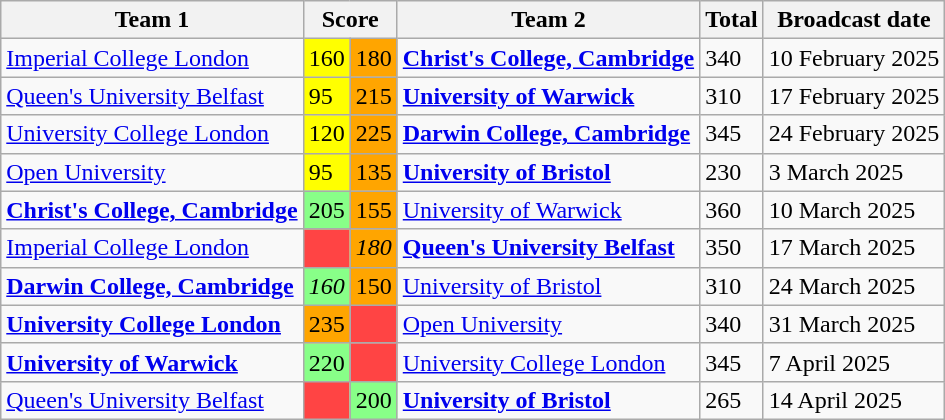<table class="wikitable">
<tr>
<th>Team 1</th>
<th colspan="2">Score</th>
<th>Team 2</th>
<th>Total</th>
<th>Broadcast date</th>
</tr>
<tr>
<td><a href='#'>Imperial College London</a></td>
<td style="background:yellow">160</td>
<td style="background:orange">180</td>
<td><strong><a href='#'>Christ's College, Cambridge</a></strong></td>
<td>340</td>
<td>10 February 2025</td>
</tr>
<tr>
<td><a href='#'>Queen's University Belfast</a></td>
<td style="background:yellow">95</td>
<td style="background:orange">215</td>
<td><strong><a href='#'>University of Warwick</a></strong></td>
<td>310</td>
<td>17 February 2025</td>
</tr>
<tr>
<td><a href='#'>University College London</a></td>
<td style="background:yellow">120</td>
<td style="background:orange">225</td>
<td><strong><a href='#'>Darwin College, Cambridge</a></strong></td>
<td>345</td>
<td>24 February 2025</td>
</tr>
<tr>
<td><a href='#'>Open University</a></td>
<td style="background:yellow">95</td>
<td style="background:orange">135</td>
<td><strong><a href='#'>University of Bristol</a></strong></td>
<td>230</td>
<td>3 March 2025</td>
</tr>
<tr>
<td><strong><a href='#'>Christ's College, Cambridge</a></strong></td>
<td style="background:#88ff88">205</td>
<td style="background:orange">155</td>
<td><a href='#'>University of Warwick</a></td>
<td>360</td>
<td>10 March 2025</td>
</tr>
<tr>
<td><a href='#'>Imperial College London</a></td>
<td style="background:#f44;"></td>
<td style="background:orange"><em>180</em></td>
<td><strong><a href='#'>Queen's University Belfast</a></strong></td>
<td>350</td>
<td>17 March 2025</td>
</tr>
<tr>
<td><strong><a href='#'>Darwin College, Cambridge</a></strong></td>
<td style="background:#88ff88"><em>160</em></td>
<td style="background:orange">150</td>
<td><a href='#'>University of Bristol</a></td>
<td>310</td>
<td>24 March 2025</td>
</tr>
<tr>
<td><strong><a href='#'>University College London</a></strong></td>
<td style="background:orange">235</td>
<td style="background:#f44;"></td>
<td><a href='#'>Open University</a></td>
<td>340</td>
<td>31 March 2025</td>
</tr>
<tr>
<td><strong><a href='#'>University of Warwick</a></strong></td>
<td style="background:#88ff88">220</td>
<td style="background:#f44;"></td>
<td><a href='#'>University College London</a></td>
<td>345</td>
<td>7 April 2025</td>
</tr>
<tr>
<td><a href='#'>Queen's University Belfast</a></td>
<td style="background:#f44;"></td>
<td style="background:#88ff88">200</td>
<td><strong><a href='#'>University of Bristol</a></strong></td>
<td>265</td>
<td>14 April 2025</td>
</tr>
</table>
